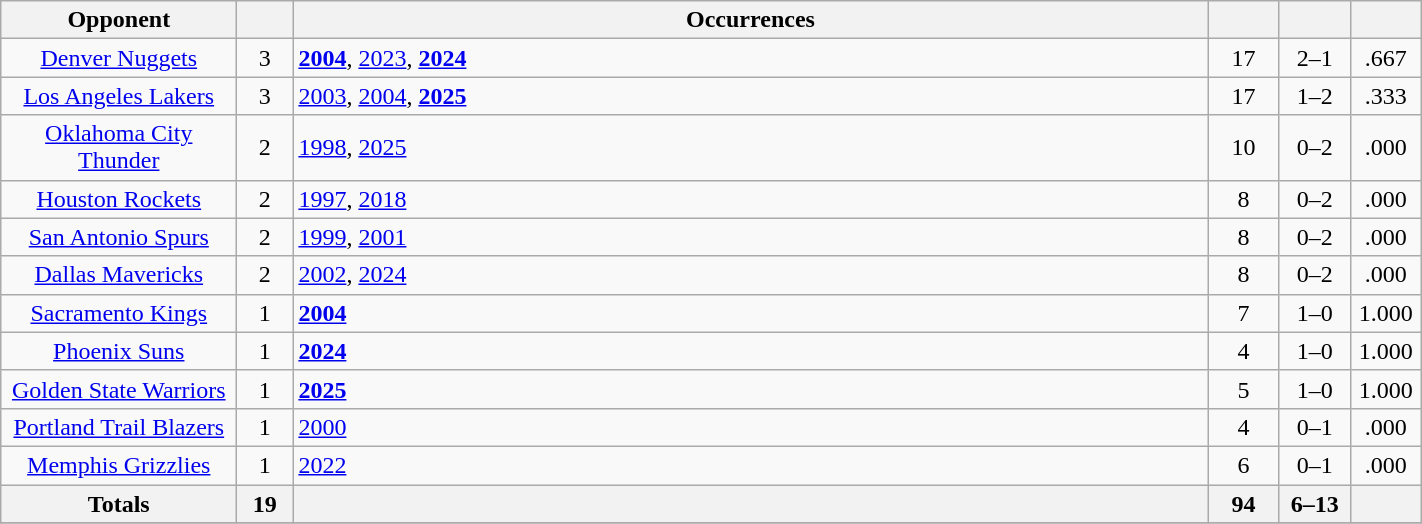<table class="wikitable sortable" style="text-align: center; width: 75%;">
<tr>
<th width="150">Opponent</th>
<th width="30"></th>
<th>Occurrences</th>
<th width="40"></th>
<th width="40"></th>
<th width="40"></th>
</tr>
<tr>
<td><a href='#'>Denver Nuggets</a></td>
<td>3</td>
<td align=left><strong><a href='#'>2004</a></strong>, <a href='#'>2023</a>, <strong><a href='#'>2024</a></strong></td>
<td>17</td>
<td>2–1</td>
<td>.667</td>
</tr>
<tr>
<td><a href='#'>Los Angeles Lakers</a></td>
<td>3</td>
<td align=left><a href='#'>2003</a>, <a href='#'>2004</a>, <strong><a href='#'>2025</a></strong></td>
<td>17</td>
<td>1–2</td>
<td>.333</td>
</tr>
<tr>
<td><a href='#'>Oklahoma City Thunder</a></td>
<td>2</td>
<td align=left><a href='#'>1998</a>, <a href='#'>2025</a></td>
<td>10</td>
<td>0–2</td>
<td>.000</td>
</tr>
<tr>
<td><a href='#'>Houston Rockets</a></td>
<td>2</td>
<td align=left><a href='#'>1997</a>, <a href='#'>2018</a></td>
<td>8</td>
<td>0–2</td>
<td>.000</td>
</tr>
<tr>
<td><a href='#'>San Antonio Spurs</a></td>
<td>2</td>
<td align=left><a href='#'>1999</a>, <a href='#'>2001</a></td>
<td>8</td>
<td>0–2</td>
<td>.000</td>
</tr>
<tr>
<td><a href='#'>Dallas Mavericks</a></td>
<td>2</td>
<td align=left><a href='#'>2002</a>, <a href='#'>2024</a></td>
<td>8</td>
<td>0–2</td>
<td>.000</td>
</tr>
<tr>
<td><a href='#'>Sacramento Kings</a></td>
<td>1</td>
<td align=left><strong><a href='#'>2004</a></strong></td>
<td>7</td>
<td>1–0</td>
<td>1.000</td>
</tr>
<tr>
<td><a href='#'>Phoenix Suns</a></td>
<td>1</td>
<td align=left><strong><a href='#'>2024</a></strong></td>
<td>4</td>
<td>1–0</td>
<td>1.000</td>
</tr>
<tr>
<td><a href='#'>Golden State Warriors</a></td>
<td>1</td>
<td align=left><strong><a href='#'>2025</a></strong></td>
<td>5</td>
<td>1–0</td>
<td>1.000</td>
</tr>
<tr>
<td><a href='#'>Portland Trail Blazers</a></td>
<td>1</td>
<td align=left><a href='#'>2000</a></td>
<td>4</td>
<td>0–1</td>
<td>.000</td>
</tr>
<tr>
<td><a href='#'>Memphis Grizzlies</a></td>
<td>1</td>
<td align=left><a href='#'>2022</a></td>
<td>6</td>
<td>0–1</td>
<td>.000</td>
</tr>
<tr>
<th width="150">Totals</th>
<th width="30">19</th>
<th></th>
<th width="40">94</th>
<th width="40">6–13</th>
<th width="40"></th>
</tr>
<tr>
</tr>
</table>
